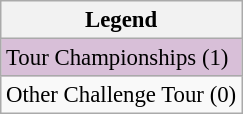<table class="wikitable" style="font-size:95%;">
<tr>
<th>Legend</th>
</tr>
<tr style="background:thistle;">
<td>Tour Championships (1)</td>
</tr>
<tr>
<td>Other Challenge Tour (0)</td>
</tr>
</table>
